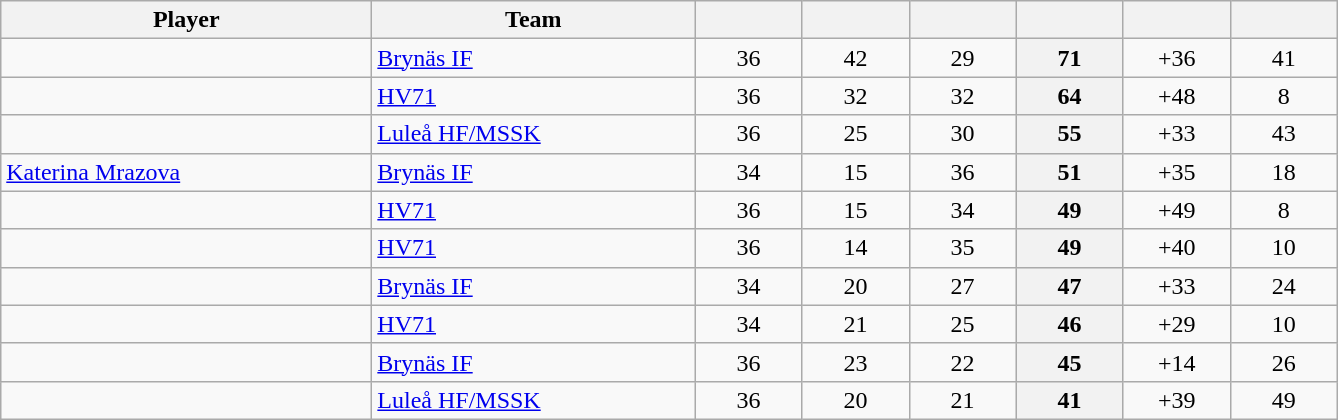<table class="wikitable sortable" style="text-align: center">
<tr>
<th style="width: 15em;">Player</th>
<th style="width: 13em;">Team</th>
<th style="width: 4em;"></th>
<th style="width: 4em;"></th>
<th style="width: 4em;"></th>
<th style="width: 4em;"></th>
<th style="width: 4em;"></th>
<th style="width: 4em;"></th>
</tr>
<tr>
<td style="text-align:left;"> </td>
<td style="text-align:left;"><a href='#'>Brynäs IF</a></td>
<td>36</td>
<td>42</td>
<td>29</td>
<th>71</th>
<td>+36</td>
<td>41</td>
</tr>
<tr>
<td style="text-align:left;"> </td>
<td style="text-align:left;"><a href='#'>HV71</a></td>
<td>36</td>
<td>32</td>
<td>32</td>
<th>64</th>
<td>+48</td>
<td>8</td>
</tr>
<tr>
<td style="text-align:left;"> </td>
<td style="text-align:left;"><a href='#'>Luleå HF/MSSK</a></td>
<td>36</td>
<td>25</td>
<td>30</td>
<th>55</th>
<td>+33</td>
<td>43</td>
</tr>
<tr>
<td style="text-align:left;"> <a href='#'>Katerina Mrazova</a></td>
<td style="text-align:left;"><a href='#'>Brynäs IF</a></td>
<td>34</td>
<td>15</td>
<td>36</td>
<th>51</th>
<td>+35</td>
<td>18</td>
</tr>
<tr>
<td style="text-align:left;"> </td>
<td style="text-align:left;"><a href='#'>HV71</a></td>
<td>36</td>
<td>15</td>
<td>34</td>
<th>49</th>
<td>+49</td>
<td>8</td>
</tr>
<tr>
<td style="text-align:left;"> </td>
<td style="text-align:left;"><a href='#'>HV71</a></td>
<td>36</td>
<td>14</td>
<td>35</td>
<th>49</th>
<td>+40</td>
<td>10</td>
</tr>
<tr>
<td style="text-align:left;"> </td>
<td style="text-align:left;"><a href='#'>Brynäs IF</a></td>
<td>34</td>
<td>20</td>
<td>27</td>
<th>47</th>
<td>+33</td>
<td>24</td>
</tr>
<tr>
<td style="text-align:left;"> </td>
<td style="text-align:left;"><a href='#'>HV71</a></td>
<td>34</td>
<td>21</td>
<td>25</td>
<th>46</th>
<td>+29</td>
<td>10</td>
</tr>
<tr>
<td style="text-align:left;"> </td>
<td style="text-align:left;"><a href='#'>Brynäs IF</a></td>
<td>36</td>
<td>23</td>
<td>22</td>
<th>45</th>
<td>+14</td>
<td>26</td>
</tr>
<tr>
<td style="text-align:left;"> </td>
<td style="text-align:left;"><a href='#'>Luleå HF/MSSK</a></td>
<td>36</td>
<td>20</td>
<td>21</td>
<th>41</th>
<td>+39</td>
<td>49</td>
</tr>
</table>
